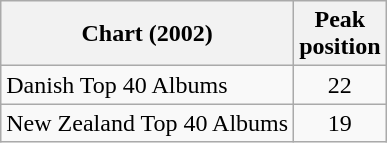<table class="wikitable sortable" border="1">
<tr>
<th scope="col">Chart (2002)</th>
<th scope="col">Peak<br>position</th>
</tr>
<tr>
<td>Danish Top 40 Albums</td>
<td style="text-align:center;">22</td>
</tr>
<tr>
<td>New Zealand Top 40 Albums</td>
<td style="text-align:center;">19</td>
</tr>
</table>
